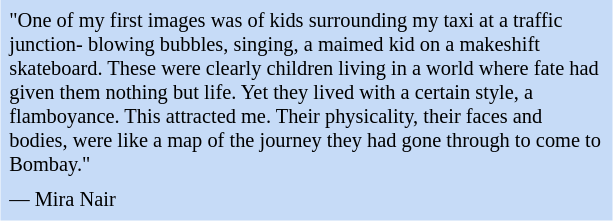<table class="toccolours" style="float: right; margin-left: 1em; margin-right: 2em; font-size: 85%; background:#c6dbf7; color:black; width:30em; max-width: 40%;" cellspacing="5">
<tr>
<td style="text-align: left;">"One of my first images was of kids surrounding my taxi at a traffic junction- blowing bubbles, singing, a maimed kid on a makeshift skateboard. These were clearly children living in a world where fate had given them nothing but life. Yet they lived with a certain style, a flamboyance. This attracted me. Their physicality, their faces and bodies, were like a map of the journey they had gone through to come to Bombay."</td>
</tr>
<tr>
<td style="text-align: left;">— Mira Nair</td>
</tr>
</table>
